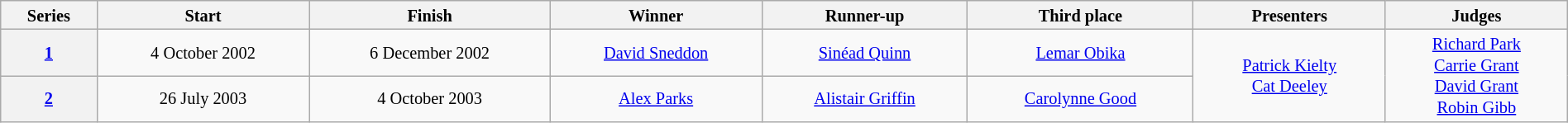<table class="wikitable" style="text-align:center; width:100%; line-height:17px; font-size:85%;">
<tr>
<th scope="col">Series</th>
<th scope="col">Start</th>
<th scope="col">Finish</th>
<th scope="col">Winner</th>
<th scope="col">Runner-up</th>
<th scope="col">Third place</th>
<th scope="col">Presenters</th>
<th scope="col">Judges</th>
</tr>
<tr>
<th scope="row"><a href='#'>1</a></th>
<td>4 October 2002</td>
<td>6 December 2002</td>
<td><a href='#'>David Sneddon</a></td>
<td><a href='#'>Sinéad Quinn</a></td>
<td><a href='#'>Lemar Obika</a></td>
<td rowspan="2"><a href='#'>Patrick Kielty</a><br><a href='#'>Cat Deeley</a></td>
<td rowspan="2"><a href='#'>Richard Park</a><br><a href='#'>Carrie Grant</a><br><a href='#'>David Grant</a><br><a href='#'>Robin Gibb</a></td>
</tr>
<tr>
<th scope="row"><a href='#'>2</a></th>
<td>26 July 2003</td>
<td>4 October 2003</td>
<td><a href='#'>Alex Parks</a></td>
<td><a href='#'>Alistair Griffin</a></td>
<td><a href='#'>Carolynne Good</a></td>
</tr>
</table>
